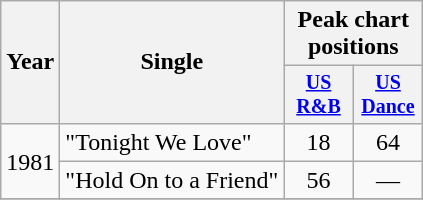<table class="wikitable" style="text-align:center;">
<tr>
<th rowspan="2">Year</th>
<th rowspan="2">Single</th>
<th colspan="2">Peak chart positions</th>
</tr>
<tr style="font-size:smaller;">
<th width="40"><a href='#'>US<br>R&B</a><br></th>
<th width="40"><a href='#'>US<br>Dance</a><br></th>
</tr>
<tr>
<td rowspan="2">1981</td>
<td align="left">"Tonight We Love"</td>
<td>18</td>
<td>64</td>
</tr>
<tr>
<td align="left">"Hold On to a Friend"</td>
<td>56</td>
<td>—</td>
</tr>
<tr>
</tr>
</table>
